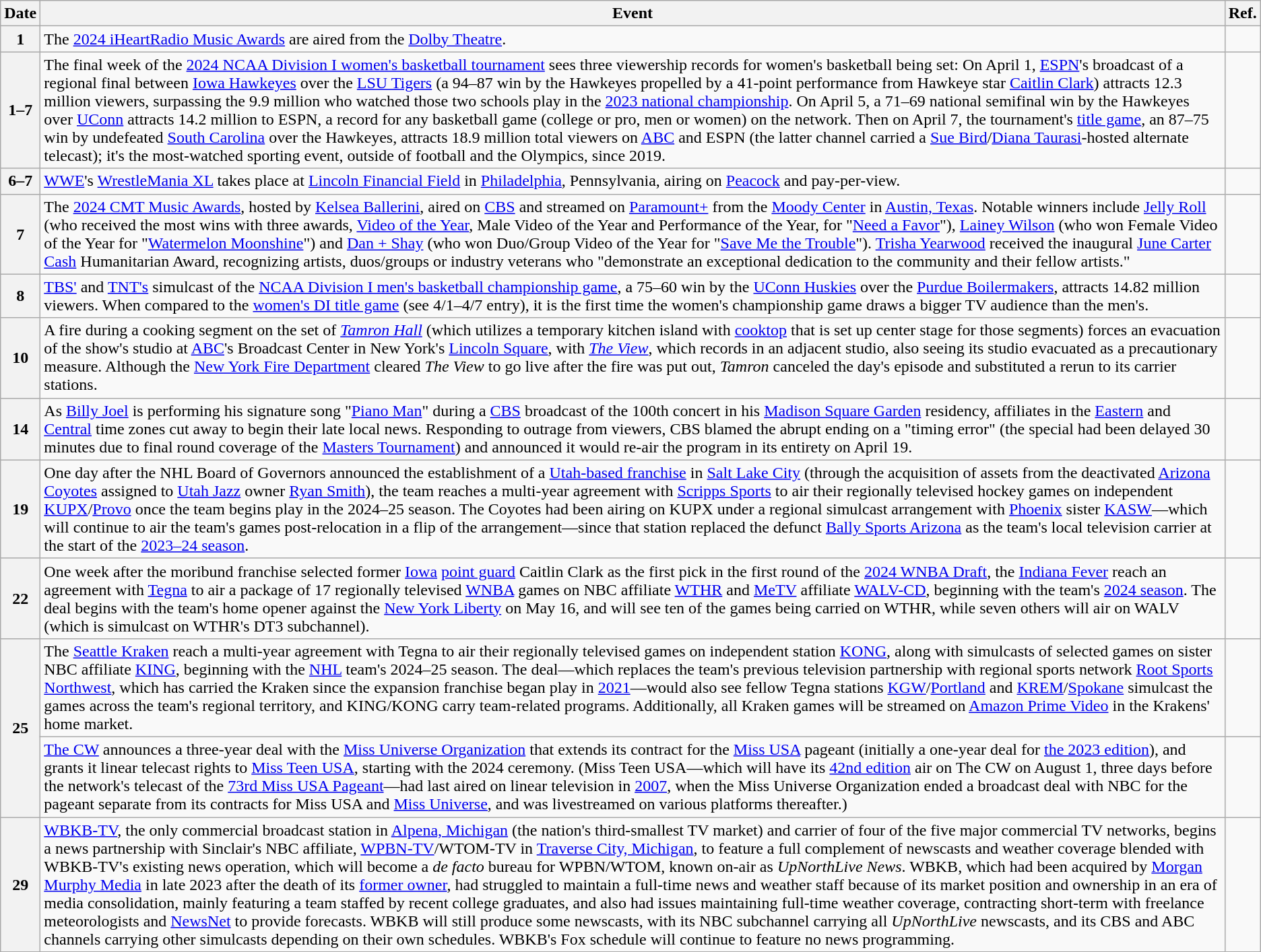<table class="wikitable sortable">
<tr>
<th>Date</th>
<th>Event</th>
<th>Ref.</th>
</tr>
<tr>
<th>1</th>
<td>The <a href='#'>2024 iHeartRadio Music Awards</a> are aired from the <a href='#'>Dolby Theatre</a>.</td>
<td></td>
</tr>
<tr>
<th>1–7</th>
<td>The final week of the <a href='#'>2024 NCAA Division I women's basketball tournament</a> sees three viewership records for women's basketball being set: On April 1, <a href='#'>ESPN</a>'s broadcast of a regional final between <a href='#'>Iowa Hawkeyes</a> over the <a href='#'>LSU Tigers</a> (a 94–87 win by the Hawkeyes propelled by a 41-point performance from Hawkeye star <a href='#'>Caitlin Clark</a>) attracts 12.3 million viewers, surpassing the 9.9 million who watched those two schools play in the <a href='#'>2023 national championship</a>. On April 5, a 71–69 national semifinal win by the Hawkeyes over <a href='#'>UConn</a> attracts 14.2 million to ESPN, a record for any basketball game (college or pro, men or women) on the network. Then on April 7, the tournament's <a href='#'>title game</a>, an 87–75 win by undefeated <a href='#'>South Carolina</a> over the Hawkeyes, attracts 18.9 million total viewers on <a href='#'>ABC</a> and ESPN (the latter channel carried a <a href='#'>Sue Bird</a>/<a href='#'>Diana Taurasi</a>-hosted alternate telecast); it's the most-watched sporting event, outside of football and the Olympics, since 2019.</td>
<td><br></td>
</tr>
<tr>
<th>6–7</th>
<td><a href='#'>WWE</a>'s <a href='#'>WrestleMania XL</a> takes place at <a href='#'>Lincoln Financial Field</a> in <a href='#'>Philadelphia</a>, Pennsylvania, airing on <a href='#'>Peacock</a> and pay-per-view.</td>
<td></td>
</tr>
<tr>
<th>7</th>
<td>The <a href='#'>2024 CMT Music Awards</a>, hosted by <a href='#'>Kelsea Ballerini</a>, aired on <a href='#'>CBS</a> and streamed on <a href='#'>Paramount+</a> from the <a href='#'>Moody Center</a> in <a href='#'>Austin, Texas</a>. Notable winners include <a href='#'>Jelly Roll</a> (who received the most wins with three awards, <a href='#'>Video of the Year</a>, Male Video of the Year and Performance of the Year, for "<a href='#'>Need a Favor</a>"), <a href='#'>Lainey Wilson</a> (who won Female Video of the Year for "<a href='#'>Watermelon Moonshine</a>") and <a href='#'>Dan + Shay</a> (who won Duo/Group Video of the Year for "<a href='#'>Save Me the Trouble</a>"). <a href='#'>Trisha Yearwood</a> received the inaugural <a href='#'>June Carter Cash</a> Humanitarian Award, recognizing artists, duos/groups or industry veterans who "demonstrate an exceptional dedication to the community and their fellow artists."</td>
<td><br></td>
</tr>
<tr>
<th>8</th>
<td><a href='#'>TBS'</a> and <a href='#'>TNT's</a> simulcast of the <a href='#'>NCAA Division I men's basketball championship game</a>, a 75–60 win by the <a href='#'>UConn Huskies</a> over the <a href='#'>Purdue Boilermakers</a>, attracts 14.82 million viewers. When compared to the <a href='#'>women's DI title game</a> (see 4/1–4/7 entry), it is the first time the women's championship game draws a bigger TV audience than the men's.</td>
<td></td>
</tr>
<tr>
<th>10</th>
<td>A fire during a cooking segment on the set of <em><a href='#'>Tamron Hall</a></em> (which utilizes a temporary kitchen island with <a href='#'>cooktop</a> that is set up center stage for those segments) forces an evacuation of the show's studio at <a href='#'>ABC</a>'s Broadcast Center in New York's <a href='#'>Lincoln Square</a>, with <em><a href='#'>The View</a></em>, which records in an adjacent studio, also seeing its studio evacuated as a precautionary measure. Although the <a href='#'>New York Fire Department</a> cleared <em>The View</em> to go live after the fire was put out, <em>Tamron</em> canceled the day's episode and substituted a rerun to its carrier stations.</td>
<td></td>
</tr>
<tr>
<th>14</th>
<td>As <a href='#'>Billy Joel</a> is performing his signature song "<a href='#'>Piano Man</a>" during a <a href='#'>CBS</a> broadcast of the 100th concert in his <a href='#'>Madison Square Garden</a> residency, affiliates in the <a href='#'>Eastern</a> and <a href='#'>Central</a> time zones cut away to begin their late local news. Responding to outrage from viewers, CBS blamed the abrupt ending on a "timing error" (the special had been delayed 30 minutes due to final round coverage of the <a href='#'>Masters Tournament</a>) and announced it would re-air the program in its entirety on April 19.</td>
<td></td>
</tr>
<tr>
<th>19</th>
<td>One day after the NHL Board of Governors announced the establishment of a <a href='#'>Utah-based franchise</a> in <a href='#'>Salt Lake City</a> (through the acquisition of assets from the deactivated <a href='#'>Arizona Coyotes</a> assigned to <a href='#'>Utah Jazz</a> owner <a href='#'>Ryan Smith</a>), the team reaches a multi-year agreement with <a href='#'>Scripps Sports</a> to air their regionally televised hockey games on independent <a href='#'>KUPX</a>/<a href='#'>Provo</a> once the team begins play in the 2024–25 season. The Coyotes had been airing on KUPX under a regional simulcast arrangement with <a href='#'>Phoenix</a> sister <a href='#'>KASW</a>—which will continue to air the team's games post-relocation in a flip of the arrangement—since that station replaced the defunct <a href='#'>Bally Sports Arizona</a> as the team's local television carrier at the start of the <a href='#'>2023–24 season</a>.</td>
<td></td>
</tr>
<tr>
<th>22</th>
<td>One week after the moribund franchise selected former <a href='#'>Iowa</a> <a href='#'>point guard</a> Caitlin Clark as the first pick in the first round of the <a href='#'>2024 WNBA Draft</a>, the <a href='#'>Indiana Fever</a> reach an agreement with <a href='#'>Tegna</a> to air a package of 17 regionally televised <a href='#'>WNBA</a> games on NBC affiliate <a href='#'>WTHR</a> and <a href='#'>MeTV</a> affiliate <a href='#'>WALV-CD</a>, beginning with the team's <a href='#'>2024 season</a>. The deal begins with the team's home opener against the <a href='#'>New York Liberty</a> on May 16, and will see ten of the games being carried on WTHR, while seven others will air on WALV (which is simulcast on WTHR's DT3 subchannel).</td>
<td><br></td>
</tr>
<tr>
<th rowspan="2">25</th>
<td>The <a href='#'>Seattle Kraken</a> reach a multi-year agreement with Tegna to air their regionally televised games on independent station <a href='#'>KONG</a>, along with simulcasts of selected games on sister NBC affiliate <a href='#'>KING</a>, beginning with the <a href='#'>NHL</a> team's 2024–25 season. The deal—which replaces the team's previous television partnership with regional sports network <a href='#'>Root Sports Northwest</a>, which has carried the Kraken since the expansion franchise began play in <a href='#'>2021</a>—would also see fellow Tegna stations <a href='#'>KGW</a>/<a href='#'>Portland</a> and <a href='#'>KREM</a>/<a href='#'>Spokane</a> simulcast the games across the team's regional territory, and KING/KONG carry team-related programs. Additionally, all Kraken games will be streamed on <a href='#'>Amazon Prime Video</a> in the Krakens' home market.</td>
<td></td>
</tr>
<tr>
<td><a href='#'>The CW</a> announces a three-year deal with the <a href='#'>Miss Universe Organization</a> that extends its contract for the <a href='#'>Miss USA</a> pageant (initially a one-year deal for <a href='#'>the 2023 edition</a>), and grants it linear telecast rights to <a href='#'>Miss Teen USA</a>, starting with the 2024 ceremony. (Miss Teen USA—which will have its <a href='#'>42nd edition</a> air on The CW on August 1, three days before the network's telecast of the <a href='#'>73rd Miss USA Pageant</a>—had last aired on linear television in <a href='#'>2007</a>, when the Miss Universe Organization ended a broadcast deal with NBC for the pageant separate from its contracts for Miss USA and <a href='#'>Miss Universe</a>, and was livestreamed on various platforms thereafter.)</td>
<td></td>
</tr>
<tr>
<th>29</th>
<td><a href='#'>WBKB-TV</a>, the only commercial broadcast station in <a href='#'>Alpena, Michigan</a> (the nation's third-smallest TV market) and carrier of four of the five major commercial TV networks, begins a news partnership with Sinclair's NBC affiliate, <a href='#'>WPBN-TV</a>/WTOM-TV in <a href='#'>Traverse City, Michigan</a>, to feature a full complement of newscasts and weather coverage blended with WBKB-TV's existing news operation, which will become a <em>de facto</em> bureau for WPBN/WTOM, known on-air as <em>UpNorthLive News</em>. WBKB, which had been acquired by <a href='#'>Morgan Murphy Media</a> in late 2023 after the death of its <a href='#'>former owner</a>, had struggled to maintain a full-time news and weather staff because of its market position and ownership in an era of media consolidation, mainly featuring a team staffed by recent college graduates, and also had issues maintaining full-time weather coverage, contracting short-term with freelance meteorologists and <a href='#'>NewsNet</a> to provide forecasts. WBKB will still produce some newscasts, with its NBC subchannel carrying all <em>UpNorthLive</em> newscasts, and its CBS and ABC channels carrying other simulcasts depending on their own schedules. WBKB's Fox schedule will continue to feature no news programming.</td>
<td></td>
</tr>
</table>
